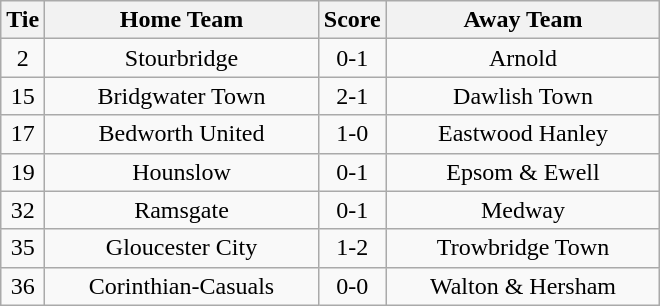<table class="wikitable" style="text-align:center;">
<tr>
<th width=20>Tie</th>
<th width=175>Home Team</th>
<th width=20>Score</th>
<th width=175>Away Team</th>
</tr>
<tr>
<td>2</td>
<td>Stourbridge</td>
<td>0-1</td>
<td>Arnold</td>
</tr>
<tr>
<td>15</td>
<td>Bridgwater Town</td>
<td>2-1</td>
<td>Dawlish Town</td>
</tr>
<tr>
<td>17</td>
<td>Bedworth United</td>
<td>1-0</td>
<td>Eastwood Hanley</td>
</tr>
<tr>
<td>19</td>
<td>Hounslow</td>
<td>0-1</td>
<td>Epsom & Ewell</td>
</tr>
<tr>
<td>32</td>
<td>Ramsgate</td>
<td>0-1</td>
<td>Medway</td>
</tr>
<tr>
<td>35</td>
<td>Gloucester City</td>
<td>1-2</td>
<td>Trowbridge Town</td>
</tr>
<tr>
<td>36</td>
<td>Corinthian-Casuals</td>
<td>0-0</td>
<td>Walton & Hersham</td>
</tr>
</table>
